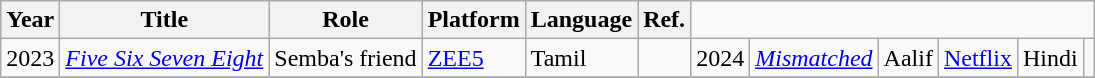<table class="wikitable">
<tr>
<th>Year</th>
<th>Title</th>
<th>Role</th>
<th>Platform</th>
<th>Language</th>
<th scope="col" class="unsortable">Ref.</th>
</tr>
<tr>
<td>2023</td>
<td><em><a href='#'>Five Six Seven Eight</a></em></td>
<td>Semba's friend</td>
<td><a href='#'>ZEE5</a></td>
<td>Tamil</td>
<td></td>
<td>2024</td>
<td><em><a href='#'>Mismatched</a></em></td>
<td>Aalif</td>
<td><a href='#'>Netflix</a></td>
<td>Hindi</td>
<td></td>
</tr>
<tr>
</tr>
</table>
